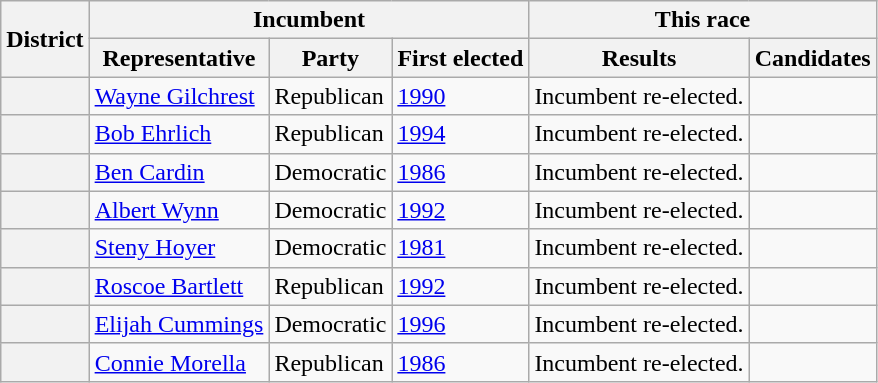<table class=wikitable>
<tr>
<th rowspan=2>District</th>
<th colspan=3>Incumbent</th>
<th colspan=2>This race</th>
</tr>
<tr>
<th>Representative</th>
<th>Party</th>
<th>First elected</th>
<th>Results</th>
<th>Candidates</th>
</tr>
<tr>
<th></th>
<td><a href='#'>Wayne Gilchrest</a></td>
<td>Republican</td>
<td><a href='#'>1990</a></td>
<td>Incumbent re-elected.</td>
<td nowrap></td>
</tr>
<tr>
<th></th>
<td><a href='#'>Bob Ehrlich</a></td>
<td>Republican</td>
<td><a href='#'>1994</a></td>
<td>Incumbent re-elected.</td>
<td nowrap></td>
</tr>
<tr>
<th></th>
<td><a href='#'>Ben Cardin</a></td>
<td>Democratic</td>
<td><a href='#'>1986</a></td>
<td>Incumbent re-elected.</td>
<td nowrap></td>
</tr>
<tr>
<th></th>
<td><a href='#'>Albert Wynn</a></td>
<td>Democratic</td>
<td><a href='#'>1992</a></td>
<td>Incumbent re-elected.</td>
<td nowrap></td>
</tr>
<tr>
<th></th>
<td><a href='#'>Steny Hoyer</a></td>
<td>Democratic</td>
<td><a href='#'>1981</a></td>
<td>Incumbent re-elected.</td>
<td nowrap></td>
</tr>
<tr>
<th></th>
<td><a href='#'>Roscoe Bartlett</a></td>
<td>Republican</td>
<td><a href='#'>1992</a></td>
<td>Incumbent re-elected.</td>
<td nowrap></td>
</tr>
<tr>
<th></th>
<td><a href='#'>Elijah Cummings</a></td>
<td>Democratic</td>
<td><a href='#'>1996</a></td>
<td>Incumbent re-elected.</td>
<td nowrap></td>
</tr>
<tr>
<th></th>
<td><a href='#'>Connie Morella</a></td>
<td>Republican</td>
<td><a href='#'>1986</a></td>
<td>Incumbent re-elected.</td>
<td nowrap></td>
</tr>
</table>
